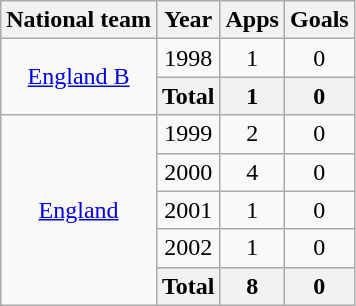<table class="wikitable" style="text-align:center">
<tr>
<th>National team</th>
<th>Year</th>
<th>Apps</th>
<th>Goals</th>
</tr>
<tr>
<td rowspan="2"><a href='#'>England B</a></td>
<td>1998</td>
<td>1</td>
<td>0</td>
</tr>
<tr>
<th>Total</th>
<th>1</th>
<th>0</th>
</tr>
<tr>
<td rowspan="5"><a href='#'>England</a></td>
<td>1999</td>
<td>2</td>
<td>0</td>
</tr>
<tr>
<td>2000</td>
<td>4</td>
<td>0</td>
</tr>
<tr>
<td>2001</td>
<td>1</td>
<td>0</td>
</tr>
<tr>
<td>2002</td>
<td>1</td>
<td>0</td>
</tr>
<tr>
<th>Total</th>
<th>8</th>
<th>0</th>
</tr>
</table>
